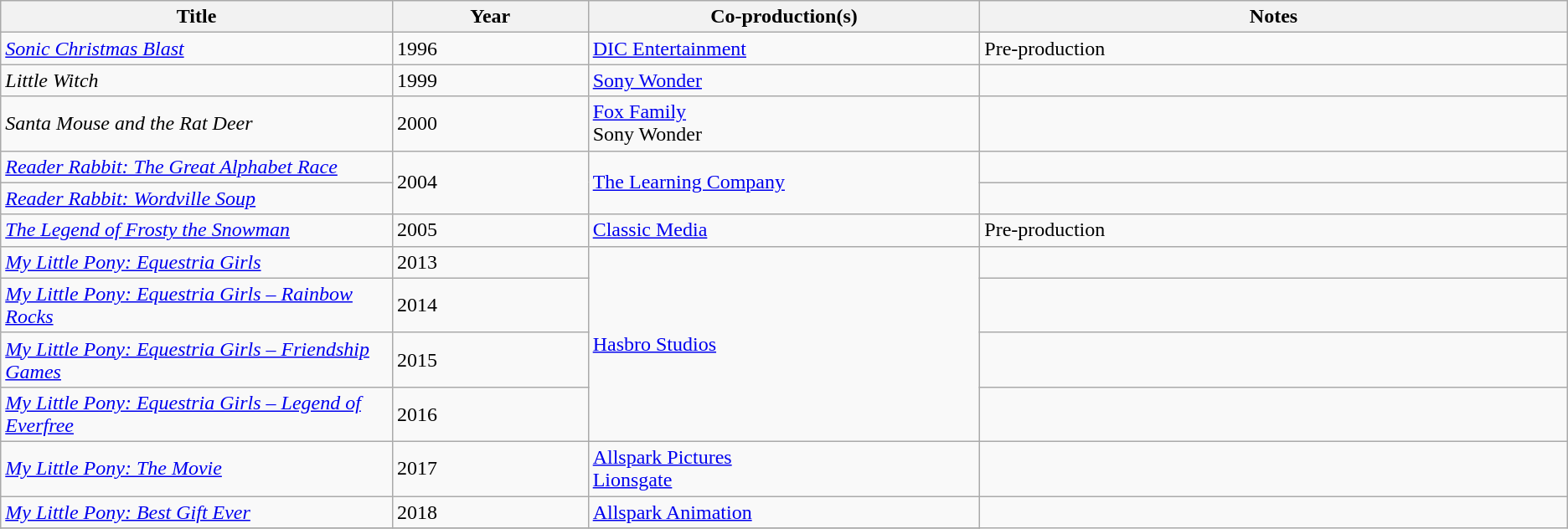<table class="wikitable sortable" style="width: auto; style="width:80%;" table-layout: fixed;" |>
<tr>
<th style="width:20%;">Title</th>
<th style="width:10%;">Year</th>
<th style="width:20%;">Co-production(s)</th>
<th style="width:30%;" class="unsortable">Notes</th>
</tr>
<tr>
<td><em><a href='#'>Sonic Christmas Blast</a></em></td>
<td>1996</td>
<td><a href='#'>DIC Entertainment</a></td>
<td>Pre-production</td>
</tr>
<tr>
<td><em>Little Witch</em></td>
<td>1999</td>
<td><a href='#'>Sony Wonder</a></td>
<td></td>
</tr>
<tr>
<td><em>Santa Mouse and the Rat Deer</em></td>
<td>2000</td>
<td><a href='#'>Fox Family</a><br>Sony Wonder</td>
<td></td>
</tr>
<tr>
<td><em><a href='#'>Reader Rabbit: The Great Alphabet Race</a></em></td>
<td rowspan=2>2004</td>
<td rowspan=2><a href='#'>The Learning Company</a></td>
<td></td>
</tr>
<tr>
<td><em><a href='#'>Reader Rabbit: Wordville Soup</a></em></td>
<td></td>
</tr>
<tr>
<td><em><a href='#'>The Legend of Frosty the Snowman</a></em></td>
<td>2005</td>
<td><a href='#'>Classic Media</a></td>
<td>Pre-production</td>
</tr>
<tr>
<td><em><a href='#'>My Little Pony: Equestria Girls</a></em></td>
<td>2013</td>
<td rowspan=4><a href='#'>Hasbro Studios</a></td>
<td></td>
</tr>
<tr>
<td><em><a href='#'>My Little Pony: Equestria Girls – Rainbow Rocks</a></em></td>
<td>2014</td>
<td></td>
</tr>
<tr>
<td><em><a href='#'>My Little Pony: Equestria Girls – Friendship Games</a></em></td>
<td>2015</td>
<td></td>
</tr>
<tr>
<td><em><a href='#'>My Little Pony: Equestria Girls – Legend of Everfree</a></em></td>
<td>2016</td>
<td></td>
</tr>
<tr>
<td><em><a href='#'>My Little Pony: The Movie</a></em></td>
<td>2017</td>
<td><a href='#'>Allspark Pictures</a><br><a href='#'>Lionsgate</a></td>
<td></td>
</tr>
<tr>
<td><em><a href='#'>My Little Pony: Best Gift Ever</a></em></td>
<td>2018</td>
<td><a href='#'>Allspark Animation</a></td>
</tr>
<tr>
</tr>
</table>
